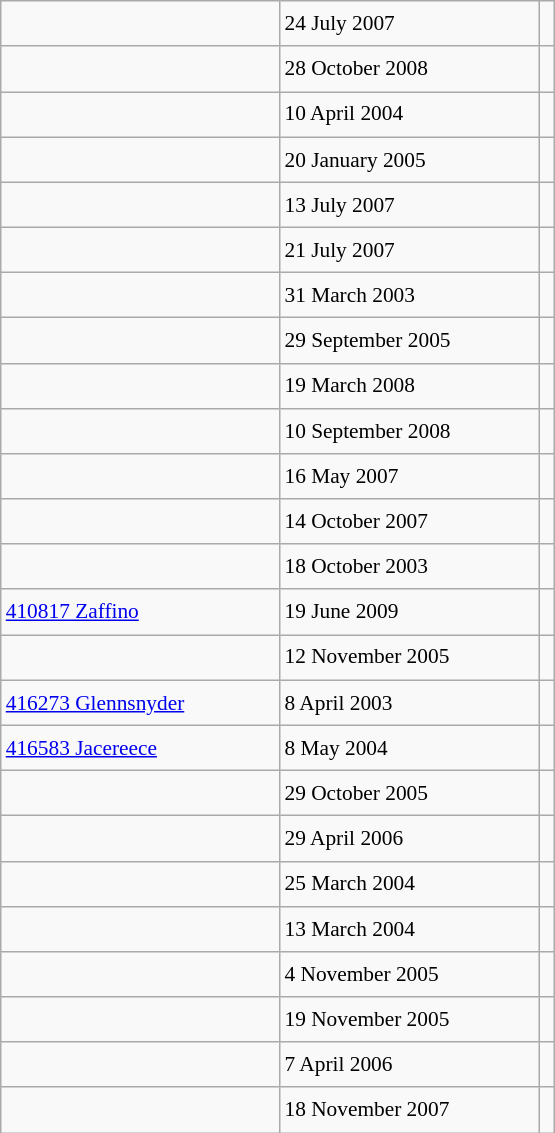<table class="wikitable" style="font-size: 89%; float: left; width: 26em; margin-right: 1em; line-height: 1.65em">
<tr>
<td></td>
<td>24 July 2007</td>
<td></td>
</tr>
<tr>
<td></td>
<td>28 October 2008</td>
<td></td>
</tr>
<tr>
<td></td>
<td>10 April 2004</td>
<td></td>
</tr>
<tr>
<td></td>
<td>20 January 2005</td>
<td></td>
</tr>
<tr>
<td></td>
<td>13 July 2007</td>
<td></td>
</tr>
<tr>
<td></td>
<td>21 July 2007</td>
<td></td>
</tr>
<tr>
<td></td>
<td>31 March 2003</td>
<td></td>
</tr>
<tr>
<td></td>
<td>29 September 2005</td>
<td></td>
</tr>
<tr>
<td></td>
<td>19 March 2008</td>
<td></td>
</tr>
<tr>
<td></td>
<td>10 September 2008</td>
<td></td>
</tr>
<tr>
<td></td>
<td>16 May 2007</td>
<td></td>
</tr>
<tr>
<td></td>
<td>14 October 2007</td>
<td></td>
</tr>
<tr>
<td></td>
<td>18 October 2003</td>
<td></td>
</tr>
<tr>
<td><a href='#'>410817 Zaffino</a></td>
<td>19 June 2009</td>
<td></td>
</tr>
<tr>
<td></td>
<td>12 November 2005</td>
<td></td>
</tr>
<tr>
<td><a href='#'>416273 Glennsnyder</a></td>
<td>8 April 2003</td>
<td></td>
</tr>
<tr>
<td><a href='#'>416583 Jacereece</a></td>
<td>8 May 2004</td>
<td></td>
</tr>
<tr>
<td></td>
<td>29 October 2005</td>
<td></td>
</tr>
<tr>
<td></td>
<td>29 April 2006</td>
<td></td>
</tr>
<tr>
<td></td>
<td>25 March 2004</td>
<td></td>
</tr>
<tr>
<td></td>
<td>13 March 2004</td>
<td></td>
</tr>
<tr>
<td></td>
<td>4 November 2005</td>
<td></td>
</tr>
<tr>
<td></td>
<td>19 November 2005</td>
<td></td>
</tr>
<tr>
<td></td>
<td>7 April 2006</td>
<td></td>
</tr>
<tr>
<td></td>
<td>18 November 2007</td>
<td></td>
</tr>
</table>
